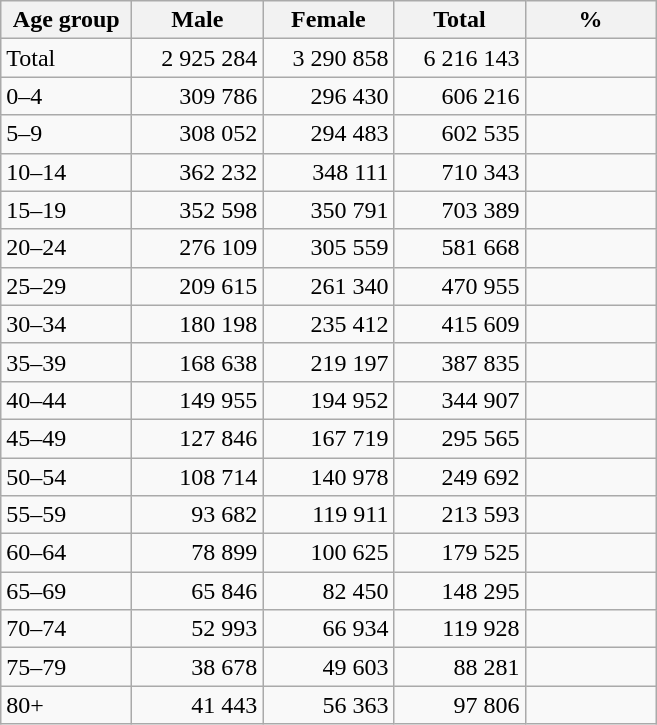<table class="wikitable" style="text-align: right;">
<tr>
<th width="80pt">Age group</th>
<th width="80pt">Male</th>
<th width="80pt">Female</th>
<th width="80pt">Total</th>
<th width="80pt">%</th>
</tr>
<tr>
<td align="left">Total</td>
<td>2 925 284</td>
<td>3 290 858</td>
<td>6 216 143</td>
<td></td>
</tr>
<tr>
<td align="left">0–4</td>
<td>309 786</td>
<td>296 430</td>
<td>606 216</td>
<td></td>
</tr>
<tr>
<td align="left">5–9</td>
<td>308 052</td>
<td>294 483</td>
<td>602 535</td>
<td></td>
</tr>
<tr>
<td align="left">10–14</td>
<td>362 232</td>
<td>348 111</td>
<td>710 343</td>
<td></td>
</tr>
<tr>
<td align="left">15–19</td>
<td>352 598</td>
<td>350 791</td>
<td>703 389</td>
<td></td>
</tr>
<tr>
<td align="left">20–24</td>
<td>276 109</td>
<td>305 559</td>
<td>581 668</td>
<td></td>
</tr>
<tr>
<td align="left">25–29</td>
<td>209 615</td>
<td>261 340</td>
<td>470 955</td>
<td></td>
</tr>
<tr>
<td align="left">30–34</td>
<td>180 198</td>
<td>235 412</td>
<td>415 609</td>
<td></td>
</tr>
<tr>
<td align="left">35–39</td>
<td>168 638</td>
<td>219 197</td>
<td>387 835</td>
<td></td>
</tr>
<tr>
<td align="left">40–44</td>
<td>149 955</td>
<td>194 952</td>
<td>344 907</td>
<td></td>
</tr>
<tr>
<td align="left">45–49</td>
<td>127 846</td>
<td>167 719</td>
<td>295 565</td>
<td></td>
</tr>
<tr>
<td align="left">50–54</td>
<td>108 714</td>
<td>140 978</td>
<td>249 692</td>
<td></td>
</tr>
<tr>
<td align="left">55–59</td>
<td>93 682</td>
<td>119 911</td>
<td>213 593</td>
<td></td>
</tr>
<tr>
<td align="left">60–64</td>
<td>78 899</td>
<td>100 625</td>
<td>179 525</td>
<td></td>
</tr>
<tr>
<td align="left">65–69</td>
<td>65 846</td>
<td>82 450</td>
<td>148 295</td>
<td></td>
</tr>
<tr>
<td align="left">70–74</td>
<td>52 993</td>
<td>66 934</td>
<td>119 928</td>
<td></td>
</tr>
<tr>
<td align="left">75–79</td>
<td>38 678</td>
<td>49 603</td>
<td>88 281</td>
<td></td>
</tr>
<tr>
<td align="left">80+</td>
<td>41 443</td>
<td>56 363</td>
<td>97 806</td>
<td></td>
</tr>
</table>
